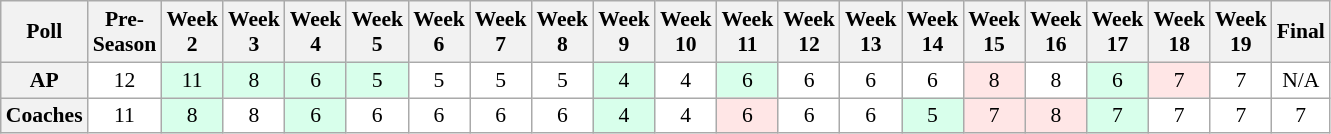<table class="wikitable" style="white-space:nowrap;font-size:90%">
<tr>
<th>Poll</th>
<th>Pre-<br>Season</th>
<th>Week<br>2</th>
<th>Week<br>3</th>
<th>Week<br>4</th>
<th>Week<br>5</th>
<th>Week<br>6</th>
<th>Week<br>7</th>
<th>Week<br>8</th>
<th>Week<br>9</th>
<th>Week<br>10</th>
<th>Week<br>11</th>
<th>Week<br>12</th>
<th>Week<br>13</th>
<th>Week<br>14</th>
<th>Week<br>15</th>
<th>Week<br>16</th>
<th>Week<br>17</th>
<th>Week<br>18</th>
<th>Week<br>19</th>
<th>Final</th>
</tr>
<tr style="text-align:center;">
<th>AP</th>
<td style="background:#FFF;">12</td>
<td style="background:#D8FFEB;">11</td>
<td style="background:#D8FFEB;">8</td>
<td style="background:#D8FFEB;">6</td>
<td style="background:#D8FFEB;">5</td>
<td style="background:#FFF;">5</td>
<td style="background:#FFF;">5</td>
<td style="background:#FFF;">5</td>
<td style="background:#D8FFEB;">4</td>
<td style="background:#FFF;">4</td>
<td style="background:#D8FFEB;">6</td>
<td style="background:#FFF;">6</td>
<td style="background:#FFF;">6</td>
<td style="background:#FFF;">6</td>
<td style="background:#FFE6E6;">8</td>
<td style="background:#FFF;">8</td>
<td style="background:#D8FFEB;">6</td>
<td style="background:#FFE6E6;">7</td>
<td style="background:#FFF;">7</td>
<td style="background:#FFF;">N/A</td>
</tr>
<tr style="text-align:center;">
<th>Coaches</th>
<td style="background:#FFF;">11</td>
<td style="background:#D8FFEB;">8</td>
<td style="background:#FFF;">8</td>
<td style="background:#D8FFEB;">6</td>
<td style="background:#FFF;">6</td>
<td style="background:#FFF;">6</td>
<td style="background:#FFF;">6</td>
<td style="background:#FFF;">6</td>
<td style="background:#D8FFEB;">4</td>
<td style="background:#FFF;">4</td>
<td style="background:#FFE6E6;">6</td>
<td style="background:#FFF;">6</td>
<td style="background:#FFF;">6</td>
<td style="background:#D8FFEB;">5</td>
<td style="background:#FFE6E6;">7</td>
<td style="background:#FFE6E6;">8</td>
<td style="background:#D8FFEB;">7</td>
<td style="background:#FFF;">7</td>
<td style="background:#FFF;">7</td>
<td style="background:#FFF;">7</td>
</tr>
</table>
